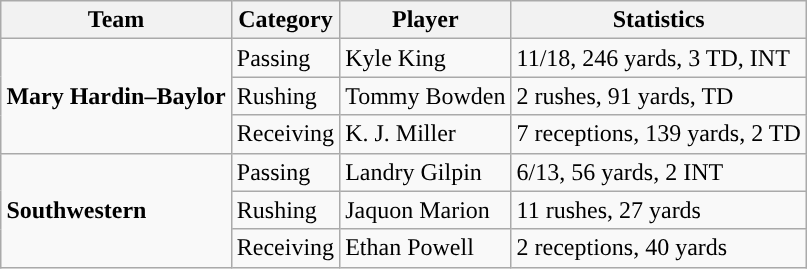<table class="wikitable" style="float: right;">
<tr>
<th>Team</th>
<th>Category</th>
<th>Player</th>
<th>Statistics</th>
</tr>
<tr>
<td rowspan=3><strong>Mary Hardin–Baylor</strong></td>
<td>Passing</td>
<td>Kyle King</td>
<td>11/18, 246 yards, 3 TD, INT</td>
</tr>
<tr>
<td>Rushing</td>
<td>Tommy Bowden</td>
<td>2 rushes, 91 yards, TD</td>
</tr>
<tr>
<td>Receiving</td>
<td>K. J. Miller</td>
<td>7 receptions, 139 yards, 2 TD</td>
</tr>
<tr>
<td rowspan=3><strong>Southwestern</strong></td>
<td>Passing</td>
<td>Landry Gilpin</td>
<td>6/13, 56 yards, 2 INT</td>
</tr>
<tr>
<td>Rushing</td>
<td>Jaquon Marion</td>
<td>11 rushes, 27 yards</td>
</tr>
<tr>
<td>Receiving</td>
<td>Ethan Powell</td>
<td>2 receptions, 40 yards</td>
</tr>
</table>
